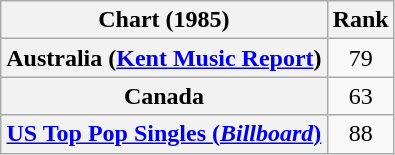<table class="wikitable sortable plainrowheaders">
<tr>
<th>Chart (1985)</th>
<th>Rank</th>
</tr>
<tr>
<th scope="row">Australia (<a href='#'>Kent Music Report</a>)</th>
<td style="text-align:center;">79</td>
</tr>
<tr>
<th scope="row">Canada</th>
<td style="text-align:center;">63</td>
</tr>
<tr>
<th scope="row"><a href='#'>US Top Pop Singles (<em>Billboard</em>)</a></th>
<td style="text-align:center;">88</td>
</tr>
</table>
